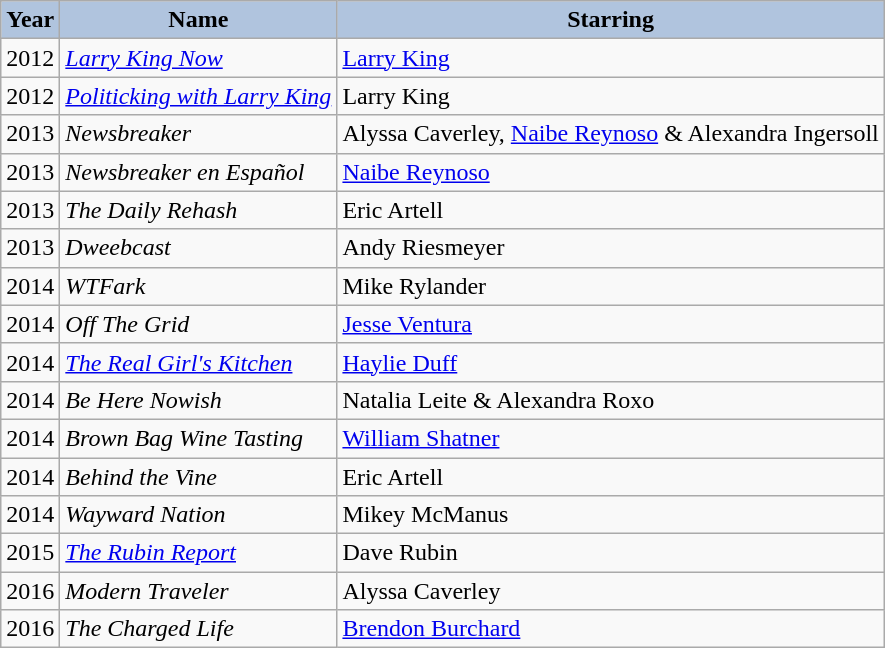<table class="wikitable">
<tr style="text-align:center;">
<th style="background:#B0C4DE;">Year</th>
<th style="background:#B0C4DE;">Name</th>
<th style="background:#B0C4DE;">Starring</th>
</tr>
<tr>
<td>2012</td>
<td><em><a href='#'>Larry King Now</a></em></td>
<td><a href='#'>Larry King</a></td>
</tr>
<tr>
<td>2012</td>
<td><em><a href='#'>Politicking with Larry King</a></em></td>
<td>Larry King</td>
</tr>
<tr>
<td>2013</td>
<td><em>Newsbreaker</em></td>
<td>Alyssa Caverley, <a href='#'>Naibe Reynoso</a> & Alexandra Ingersoll</td>
</tr>
<tr>
<td>2013</td>
<td><em>Newsbreaker en Español</em></td>
<td><a href='#'>Naibe Reynoso</a></td>
</tr>
<tr>
<td>2013</td>
<td><em>The Daily Rehash</em></td>
<td>Eric Artell</td>
</tr>
<tr>
<td>2013</td>
<td><em>Dweebcast</em></td>
<td>Andy Riesmeyer</td>
</tr>
<tr>
<td>2014</td>
<td><em>WTFark</em></td>
<td>Mike Rylander</td>
</tr>
<tr>
<td>2014</td>
<td><em>Off The Grid</em></td>
<td><a href='#'>Jesse Ventura</a></td>
</tr>
<tr>
<td>2014</td>
<td><em><a href='#'>The Real Girl's Kitchen</a></em></td>
<td><a href='#'>Haylie Duff</a></td>
</tr>
<tr>
<td>2014</td>
<td><em>Be Here Nowish</em></td>
<td>Natalia Leite & Alexandra Roxo</td>
</tr>
<tr>
<td>2014</td>
<td><em>Brown Bag Wine Tasting</em></td>
<td><a href='#'>William Shatner</a></td>
</tr>
<tr>
<td>2014</td>
<td><em>Behind the Vine</em></td>
<td>Eric Artell</td>
</tr>
<tr>
<td>2014</td>
<td><em>Wayward Nation</em></td>
<td>Mikey McManus</td>
</tr>
<tr>
<td>2015</td>
<td><em><a href='#'>The Rubin Report</a></em></td>
<td>Dave Rubin</td>
</tr>
<tr>
<td>2016</td>
<td><em>Modern Traveler</em></td>
<td>Alyssa Caverley</td>
</tr>
<tr>
<td>2016</td>
<td><em>The Charged Life</em></td>
<td><a href='#'>Brendon Burchard</a></td>
</tr>
</table>
